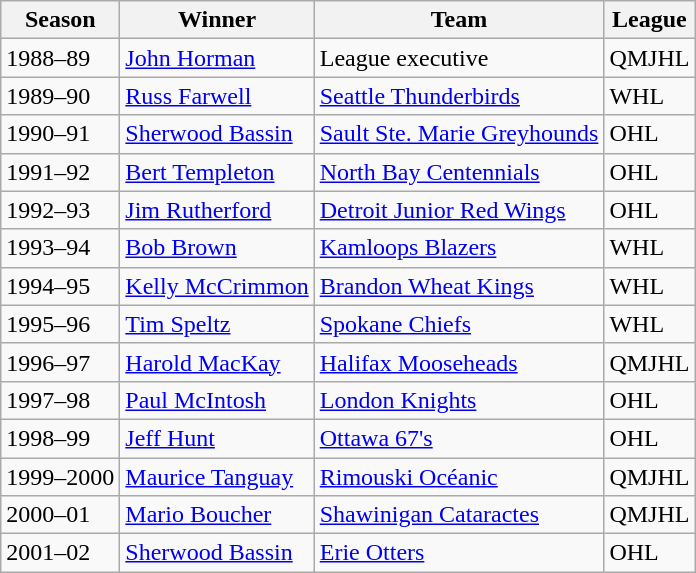<table class="wikitable sortable">
<tr>
<th>Season</th>
<th>Winner</th>
<th>Team</th>
<th>League</th>
</tr>
<tr>
<td>1988–89</td>
<td><a href='#'>John Horman</a></td>
<td>League executive</td>
<td>QMJHL</td>
</tr>
<tr>
<td>1989–90</td>
<td><a href='#'>Russ Farwell</a></td>
<td><a href='#'>Seattle Thunderbirds</a></td>
<td>WHL</td>
</tr>
<tr>
<td>1990–91</td>
<td><a href='#'>Sherwood Bassin</a></td>
<td><a href='#'>Sault Ste. Marie Greyhounds</a></td>
<td>OHL</td>
</tr>
<tr>
<td>1991–92</td>
<td><a href='#'>Bert Templeton</a></td>
<td><a href='#'>North Bay Centennials</a></td>
<td>OHL</td>
</tr>
<tr>
<td>1992–93</td>
<td><a href='#'>Jim Rutherford</a></td>
<td><a href='#'>Detroit Junior Red Wings</a></td>
<td>OHL</td>
</tr>
<tr>
<td>1993–94</td>
<td><a href='#'>Bob Brown</a></td>
<td><a href='#'>Kamloops Blazers</a></td>
<td>WHL</td>
</tr>
<tr>
<td>1994–95</td>
<td><a href='#'>Kelly McCrimmon</a></td>
<td><a href='#'>Brandon Wheat Kings</a></td>
<td>WHL</td>
</tr>
<tr>
<td>1995–96</td>
<td><a href='#'>Tim Speltz</a></td>
<td><a href='#'>Spokane Chiefs</a></td>
<td>WHL</td>
</tr>
<tr>
<td>1996–97</td>
<td><a href='#'>Harold MacKay</a></td>
<td><a href='#'>Halifax Mooseheads</a></td>
<td>QMJHL</td>
</tr>
<tr>
<td>1997–98</td>
<td><a href='#'>Paul McIntosh</a></td>
<td><a href='#'>London Knights</a></td>
<td>OHL</td>
</tr>
<tr>
<td>1998–99</td>
<td><a href='#'>Jeff Hunt</a></td>
<td><a href='#'>Ottawa 67's</a></td>
<td>OHL</td>
</tr>
<tr>
<td>1999–2000</td>
<td><a href='#'>Maurice Tanguay</a></td>
<td><a href='#'>Rimouski Océanic</a></td>
<td>QMJHL</td>
</tr>
<tr>
<td>2000–01</td>
<td><a href='#'>Mario Boucher</a></td>
<td><a href='#'>Shawinigan Cataractes</a></td>
<td>QMJHL</td>
</tr>
<tr>
<td>2001–02</td>
<td><a href='#'>Sherwood Bassin</a></td>
<td><a href='#'>Erie Otters</a></td>
<td>OHL</td>
</tr>
</table>
